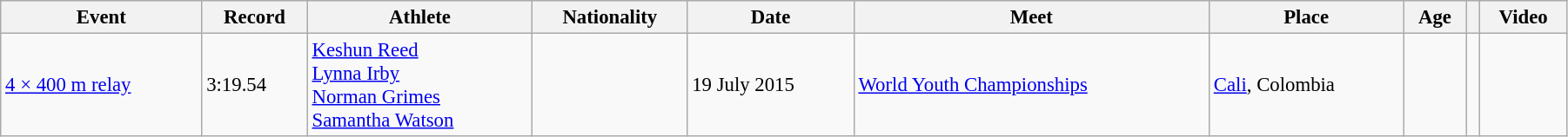<table class=wikitable style="width: 95%; font-size: 95%;">
<tr>
<th>Event</th>
<th>Record</th>
<th>Athlete</th>
<th>Nationality</th>
<th>Date</th>
<th>Meet</th>
<th>Place</th>
<th>Age</th>
<th></th>
<th>Video</th>
</tr>
<tr>
<td><a href='#'>4 × 400 m relay</a></td>
<td>3:19.54</td>
<td><a href='#'>Keshun Reed</a><br><a href='#'>Lynna Irby</a><br><a href='#'>Norman Grimes</a><br><a href='#'>Samantha Watson</a></td>
<td></td>
<td>19 July 2015</td>
<td><a href='#'>World Youth Championships</a></td>
<td><a href='#'>Cali</a>, Colombia</td>
<td><br><br><br></td>
<td></td>
<td></td>
</tr>
</table>
